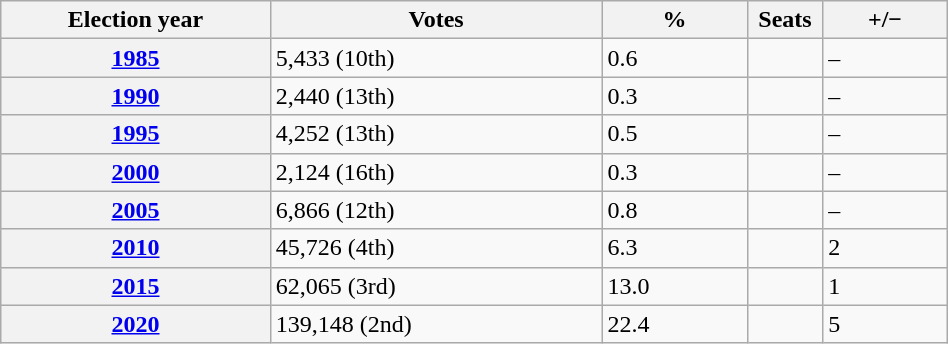<table class="wikitable" style="width:50%; border:1px #AAAAFF solid">
<tr>
<th width="13%">Election year</th>
<th width="16%">Votes</th>
<th width="7%">%</th>
<th width="1%">Seats</th>
<th width="6%">+/−</th>
</tr>
<tr>
<th><a href='#'>1985</a></th>
<td>5,433 (10th)</td>
<td>0.6</td>
<td></td>
<td><div>–</div></td>
</tr>
<tr>
<th><a href='#'>1990</a></th>
<td>2,440 (13th)</td>
<td>0.3</td>
<td></td>
<td><div>–</div></td>
</tr>
<tr>
<th><a href='#'>1995</a></th>
<td>4,252 (13th)</td>
<td>0.5</td>
<td></td>
<td><div>–</div></td>
</tr>
<tr>
<th><a href='#'>2000</a></th>
<td>2,124 (16th)</td>
<td>0.3</td>
<td></td>
<td><div>–</div></td>
</tr>
<tr>
<th><a href='#'>2005</a></th>
<td>6,866 (12th)</td>
<td>0.8</td>
<td></td>
<td><div>–</div></td>
</tr>
<tr>
<th><a href='#'>2010</a></th>
<td>45,726 (4th)</td>
<td>6.3</td>
<td></td>
<td><div> 2</div></td>
</tr>
<tr>
<th><a href='#'>2015</a></th>
<td>62,065 (3rd)</td>
<td>13.0</td>
<td></td>
<td><div> 1</div></td>
</tr>
<tr>
<th><a href='#'>2020</a></th>
<td>139,148 (2nd)</td>
<td>22.4</td>
<td></td>
<td><div> 5</div></td>
</tr>
</table>
